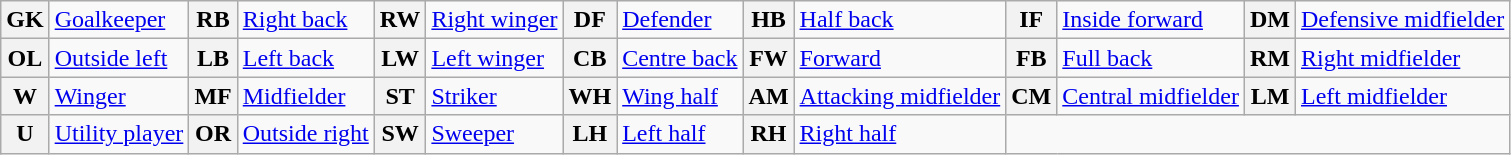<table class="wikitable">
<tr>
<th>GK</th>
<td><a href='#'>Goalkeeper</a></td>
<th>RB</th>
<td><a href='#'>Right back</a></td>
<th>RW</th>
<td><a href='#'>Right winger</a></td>
<th>DF</th>
<td><a href='#'>Defender</a></td>
<th>HB</th>
<td><a href='#'>Half back</a></td>
<th>IF</th>
<td><a href='#'>Inside forward</a></td>
<th>DM</th>
<td><a href='#'>Defensive midfielder</a></td>
</tr>
<tr>
<th>OL</th>
<td><a href='#'>Outside left</a></td>
<th>LB</th>
<td><a href='#'>Left back</a></td>
<th>LW</th>
<td><a href='#'>Left winger</a></td>
<th>CB</th>
<td><a href='#'>Centre back</a></td>
<th>FW</th>
<td><a href='#'>Forward</a></td>
<th>FB</th>
<td><a href='#'>Full back</a></td>
<th>RM</th>
<td><a href='#'>Right midfielder</a></td>
</tr>
<tr>
<th>W</th>
<td><a href='#'>Winger</a></td>
<th>MF</th>
<td><a href='#'>Midfielder</a></td>
<th>ST</th>
<td><a href='#'>Striker</a></td>
<th>WH</th>
<td><a href='#'>Wing half</a></td>
<th>AM</th>
<td><a href='#'>Attacking midfielder</a></td>
<th>CM</th>
<td><a href='#'>Central midfielder</a></td>
<th>LM</th>
<td><a href='#'>Left midfielder</a></td>
</tr>
<tr>
<th>U</th>
<td><a href='#'>Utility player</a></td>
<th>OR</th>
<td><a href='#'>Outside right</a></td>
<th>SW</th>
<td><a href='#'>Sweeper</a></td>
<th>LH</th>
<td><a href='#'>Left half</a></td>
<th>RH</th>
<td><a href='#'>Right half</a></td>
</tr>
</table>
